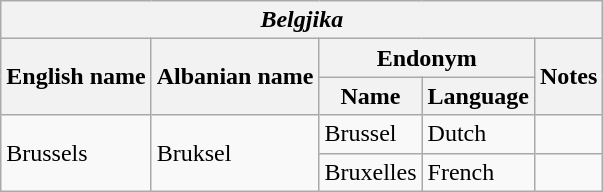<table class="wikitable sortable">
<tr>
<th colspan="5"> <em>Belgjika</em></th>
</tr>
<tr>
<th rowspan="2">English name</th>
<th rowspan="2">Albanian name</th>
<th colspan="2">Endonym</th>
<th rowspan="2">Notes</th>
</tr>
<tr>
<th>Name</th>
<th>Language</th>
</tr>
<tr>
<td rowspan="2">Brussels</td>
<td rowspan="2">Bruksel</td>
<td>Brussel</td>
<td>Dutch</td>
<td></td>
</tr>
<tr>
<td>Bruxelles</td>
<td>French</td>
<td></td>
</tr>
</table>
